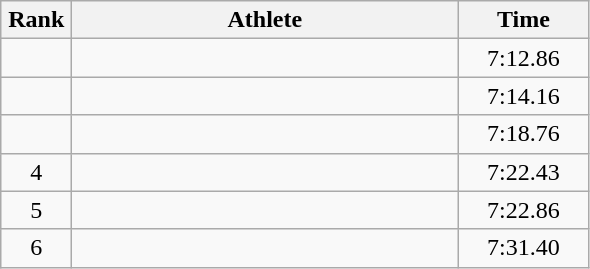<table class=wikitable style="text-align:center">
<tr>
<th width=40>Rank</th>
<th width=250>Athlete</th>
<th width=80>Time</th>
</tr>
<tr>
<td></td>
<td align=left></td>
<td>7:12.86</td>
</tr>
<tr>
<td></td>
<td align=left></td>
<td>7:14.16</td>
</tr>
<tr>
<td></td>
<td align=left></td>
<td>7:18.76</td>
</tr>
<tr>
<td>4</td>
<td align=left></td>
<td>7:22.43</td>
</tr>
<tr>
<td>5</td>
<td align=left></td>
<td>7:22.86</td>
</tr>
<tr>
<td>6</td>
<td align=left></td>
<td>7:31.40</td>
</tr>
</table>
